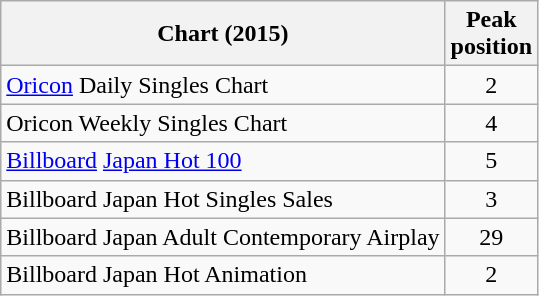<table class="wikitable sortable" border="1">
<tr>
<th>Chart (2015)</th>
<th>Peak<br>position</th>
</tr>
<tr>
<td><a href='#'>Oricon</a> Daily Singles Chart</td>
<td style="text-align:center;">2</td>
</tr>
<tr>
<td>Oricon Weekly Singles Chart</td>
<td style="text-align:center;">4</td>
</tr>
<tr>
<td><a href='#'>Billboard</a> <a href='#'>Japan Hot 100</a></td>
<td style="text-align:center;">5</td>
</tr>
<tr>
<td>Billboard Japan Hot Singles Sales</td>
<td style="text-align:center;">3</td>
</tr>
<tr>
<td>Billboard Japan Adult Contemporary Airplay</td>
<td style="text-align:center;">29</td>
</tr>
<tr>
<td>Billboard Japan Hot Animation</td>
<td style="text-align:center;">2</td>
</tr>
</table>
